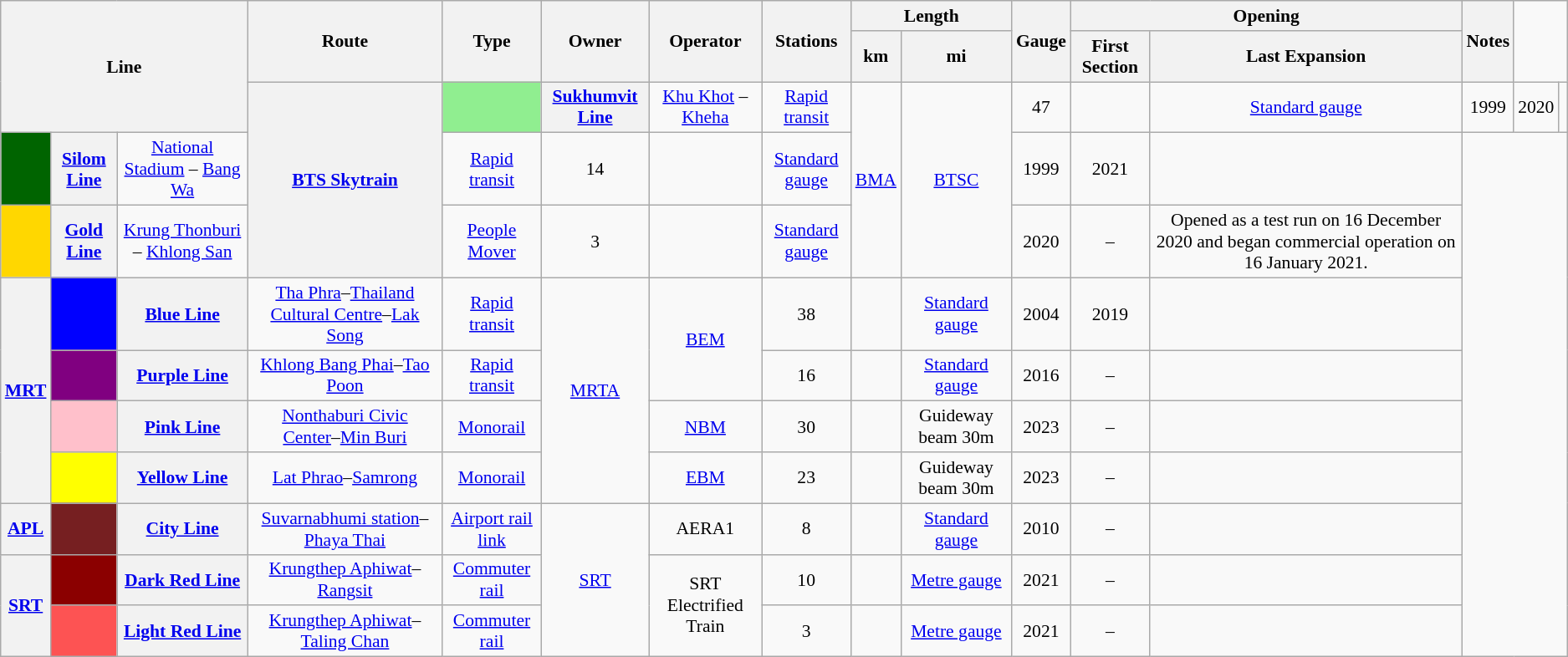<table class="wikitable sortable" style="text-align:center; font-size:90%">
<tr>
<th rowspan="3" colspan="3">Line</th>
<th rowspan="2"><strong>Route</strong></th>
<th rowspan="2">Type</th>
<th rowspan="2">Owner</th>
<th rowspan="2">Operator</th>
<th rowspan="2">Stations</th>
<th colspan="2">Length</th>
<th rowspan="2" class=unsortable>Gauge</th>
<th colspan="2">Opening</th>
<th rowspan="2" class=unsortable>Notes</th>
</tr>
<tr>
<th>km</th>
<th>mi</th>
<th>First Section</th>
<th>Last Expansion</th>
</tr>
<tr>
<th rowspan="3"><a href='#'>BTS Skytrain</a></th>
<th rowspan="1" style="background-color: lightgreen;"></th>
<th rowspan="1"><a href='#'>Sukhumvit Line</a></th>
<td><a href='#'>Khu Khot</a> – <a href='#'>Kheha</a></td>
<td><a href='#'>Rapid transit</a></td>
<td rowspan="3"><a href='#'>BMA</a></td>
<td rowspan="3"><a href='#'>BTSC</a></td>
<td>47</td>
<td></td>
<td><a href='#'>Standard gauge</a></td>
<td>1999</td>
<td>2020</td>
<td></td>
</tr>
<tr>
<th rowspan="1" style="background-color: darkgreen;"></th>
<th rowspan="1"><a href='#'>Silom Line</a></th>
<td><a href='#'>National Stadium</a> – <a href='#'>Bang Wa</a></td>
<td><a href='#'>Rapid transit</a></td>
<td>14</td>
<td></td>
<td><a href='#'>Standard gauge</a></td>
<td>1999</td>
<td>2021</td>
<td></td>
</tr>
<tr>
<th rowspan="1" style="background-color: gold;"></th>
<th rowspan="1"><a href='#'>Gold Line</a></th>
<td><a href='#'>Krung Thonburi</a> – <a href='#'>Khlong San</a></td>
<td><a href='#'>People Mover</a></td>
<td>3</td>
<td></td>
<td><a href='#'>Standard gauge</a></td>
<td>2020</td>
<td>–</td>
<td>Opened as a test run on 16 December 2020 and began commercial operation on 16 January 2021.</td>
</tr>
<tr>
<th rowspan="4"><a href='#'>MRT</a></th>
<th rowspan="1" style="background-color: blue;"></th>
<th rowspan="1"><a href='#'>Blue Line</a></th>
<td><a href='#'>Tha Phra</a>–<a href='#'>Thailand Cultural Centre</a>–<a href='#'>Lak Song</a></td>
<td><a href='#'>Rapid transit</a></td>
<td rowspan="4"><a href='#'>MRTA</a></td>
<td rowspan="2"><a href='#'>BEM</a></td>
<td>38</td>
<td></td>
<td><a href='#'>Standard gauge</a></td>
<td>2004</td>
<td>2019</td>
<td></td>
</tr>
<tr>
<th rowspan="1" style="background-color: purple;"></th>
<th rowspan="1"><a href='#'>Purple Line</a></th>
<td><a href='#'>Khlong Bang Phai</a>–<a href='#'>Tao Poon</a></td>
<td><a href='#'>Rapid transit</a></td>
<td>16</td>
<td></td>
<td><a href='#'>Standard gauge</a></td>
<td>2016</td>
<td>–</td>
<td></td>
</tr>
<tr>
<th rowspan="1" style="background-color: pink;"></th>
<th rowspan="1"><a href='#'>Pink Line</a></th>
<td><a href='#'>Nonthaburi Civic Center</a>–<a href='#'>Min Buri</a></td>
<td><a href='#'>Monorail</a></td>
<td><a href='#'>NBM</a></td>
<td>30</td>
<td></td>
<td>Guideway beam 30m</td>
<td>2023</td>
<td>–</td>
<td></td>
</tr>
<tr>
<th rowspan="1" style="background-color: yellow;"></th>
<th rowspan="1"><a href='#'>Yellow Line</a></th>
<td><a href='#'>Lat Phrao</a>–<a href='#'>Samrong</a></td>
<td><a href='#'>Monorail</a></td>
<td><a href='#'>EBM</a></td>
<td>23</td>
<td></td>
<td>Guideway beam 30m</td>
<td>2023</td>
<td>–</td>
<td></td>
</tr>
<tr>
<th rowspan="1"><a href='#'>APL</a></th>
<th rowspan="1" style="background-color: #761f21;"></th>
<th rowspan="1"><a href='#'>City Line</a></th>
<td><a href='#'>Suvarnabhumi station</a>–<a href='#'>Phaya Thai</a></td>
<td><a href='#'>Airport rail link</a></td>
<td rowspan="3"><a href='#'>SRT</a></td>
<td>AERA1</td>
<td>8</td>
<td></td>
<td><a href='#'>Standard gauge</a></td>
<td>2010</td>
<td>–</td>
<td></td>
</tr>
<tr>
<th rowspan="2"><a href='#'>SRT</a></th>
<th rowspan="1" style="background-color: darkred;"></th>
<th rowspan="1"><a href='#'>Dark Red Line</a></th>
<td><a href='#'>Krungthep Aphiwat</a>–<a href='#'>Rangsit</a></td>
<td><a href='#'>Commuter rail</a></td>
<td rowspan="2">SRT Electrified Train</td>
<td>10</td>
<td></td>
<td><a href='#'>Metre gauge</a></td>
<td>2021</td>
<td>–</td>
<td></td>
</tr>
<tr>
<th rowspan="1" style="background-color: #fd5353;"></th>
<th rowspan="1"><a href='#'>Light Red Line</a></th>
<td><a href='#'>Krungthep Aphiwat</a>–<a href='#'>Taling Chan</a></td>
<td><a href='#'>Commuter rail</a></td>
<td>3</td>
<td></td>
<td><a href='#'>Metre gauge</a></td>
<td>2021</td>
<td>–</td>
<td></td>
</tr>
</table>
